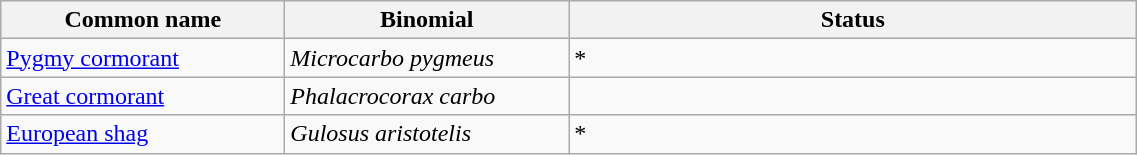<table width=60% class="wikitable">
<tr>
<th width=15%>Common name</th>
<th width=15%>Binomial</th>
<th width=30%>Status</th>
</tr>
<tr>
<td><a href='#'>Pygmy cormorant</a></td>
<td><em>Microcarbo pygmeus</em></td>
<td>*</td>
</tr>
<tr>
<td><a href='#'>Great cormorant</a></td>
<td><em>Phalacrocorax carbo</em></td>
<td></td>
</tr>
<tr>
<td><a href='#'>European shag</a></td>
<td><em>Gulosus aristotelis</em></td>
<td>*</td>
</tr>
</table>
